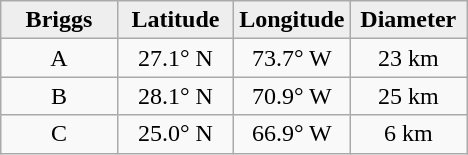<table class="wikitable">
<tr>
<th width="25%" style="background:#eeeeee;">Briggs</th>
<th width="25%" style="background:#eeeeee;">Latitude</th>
<th width="25%" style="background:#eeeeee;">Longitude</th>
<th width="25%" style="background:#eeeeee;">Diameter</th>
</tr>
<tr>
<td align="center">A</td>
<td align="center">27.1° N</td>
<td align="center">73.7° W</td>
<td align="center">23 km</td>
</tr>
<tr>
<td align="center">B</td>
<td align="center">28.1° N</td>
<td align="center">70.9° W</td>
<td align="center">25 km</td>
</tr>
<tr>
<td align="center">C</td>
<td align="center">25.0° N</td>
<td align="center">66.9° W</td>
<td align="center">6 km</td>
</tr>
</table>
